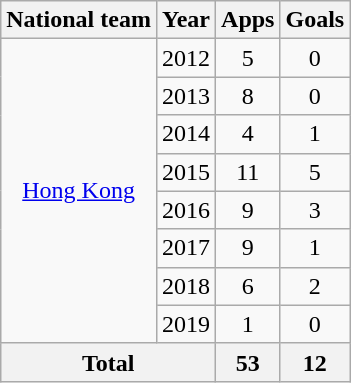<table class="wikitable" style="text-align:center">
<tr>
<th>National team</th>
<th>Year</th>
<th>Apps</th>
<th>Goals</th>
</tr>
<tr>
<td rowspan="8"><a href='#'>Hong Kong</a></td>
<td>2012</td>
<td>5</td>
<td>0</td>
</tr>
<tr>
<td>2013</td>
<td>8</td>
<td>0</td>
</tr>
<tr>
<td>2014</td>
<td>4</td>
<td>1</td>
</tr>
<tr>
<td>2015</td>
<td>11</td>
<td>5</td>
</tr>
<tr>
<td>2016</td>
<td>9</td>
<td>3</td>
</tr>
<tr>
<td>2017</td>
<td>9</td>
<td>1</td>
</tr>
<tr>
<td>2018</td>
<td>6</td>
<td>2</td>
</tr>
<tr>
<td>2019</td>
<td>1</td>
<td>0</td>
</tr>
<tr>
<th colspan=2>Total</th>
<th>53</th>
<th>12</th>
</tr>
</table>
